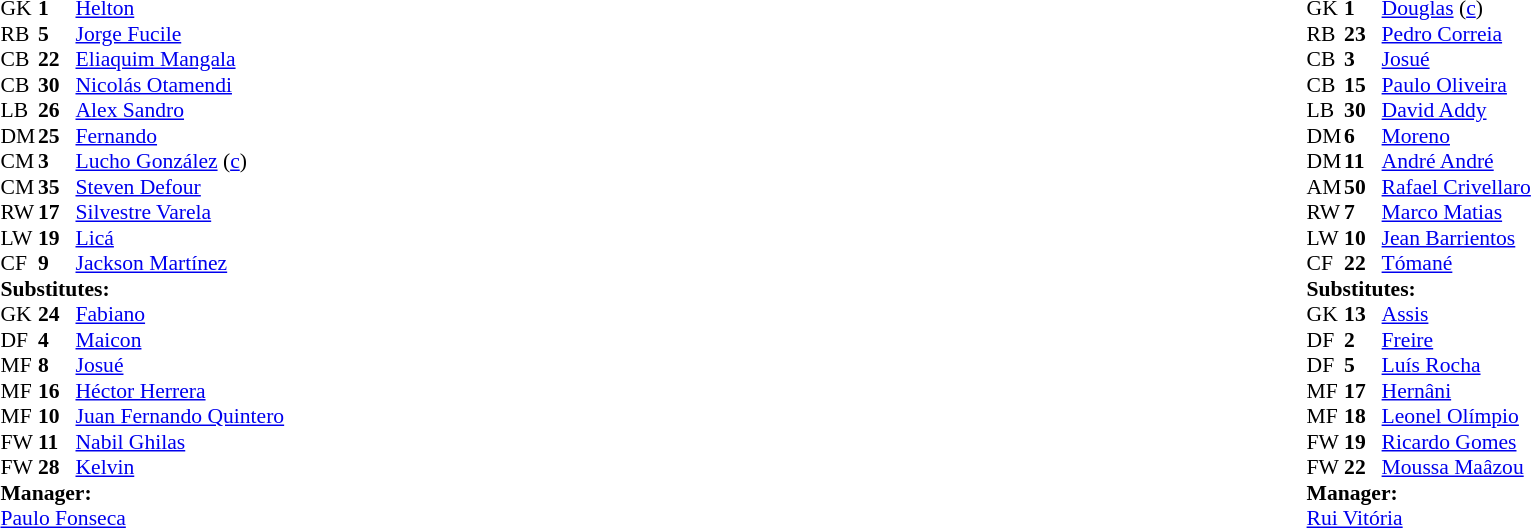<table width="100%">
<tr>
<td valign="top" width="50%"><br><table style="font-size: 90%" cellspacing="0" cellpadding="0">
<tr>
<td colspan=4></td>
</tr>
<tr>
<th width="25"></th>
<th width="25"></th>
</tr>
<tr>
<td>GK</td>
<td><strong>1</strong></td>
<td> <a href='#'>Helton</a></td>
</tr>
<tr>
<td>RB</td>
<td><strong>5</strong></td>
<td> <a href='#'>Jorge Fucile</a></td>
</tr>
<tr>
<td>CB</td>
<td><strong>22</strong></td>
<td> <a href='#'>Eliaquim Mangala</a></td>
</tr>
<tr>
<td>CB</td>
<td><strong>30</strong></td>
<td> <a href='#'>Nicolás Otamendi</a></td>
</tr>
<tr>
<td>LB</td>
<td><strong>26</strong></td>
<td> <a href='#'>Alex Sandro</a></td>
</tr>
<tr>
<td>DM</td>
<td><strong>25</strong></td>
<td> <a href='#'>Fernando</a></td>
</tr>
<tr>
<td>CM</td>
<td><strong>3</strong></td>
<td> <a href='#'>Lucho González</a> (<a href='#'>c</a>)</td>
</tr>
<tr>
<td>CM</td>
<td><strong>35</strong></td>
<td> <a href='#'>Steven Defour</a></td>
<td></td>
</tr>
<tr>
<td>RW</td>
<td><strong>17</strong></td>
<td> <a href='#'>Silvestre Varela</a></td>
<td></td>
</tr>
<tr>
<td>LW</td>
<td><strong>19</strong></td>
<td> <a href='#'>Licá</a></td>
<td></td>
</tr>
<tr>
<td>CF</td>
<td><strong>9</strong></td>
<td> <a href='#'>Jackson Martínez</a></td>
</tr>
<tr>
<td colspan=3><strong>Substitutes:</strong></td>
</tr>
<tr>
<td>GK</td>
<td><strong>24</strong></td>
<td> <a href='#'>Fabiano</a></td>
</tr>
<tr>
<td>DF</td>
<td><strong>4</strong></td>
<td> <a href='#'>Maicon</a></td>
</tr>
<tr>
<td>MF</td>
<td><strong>8</strong></td>
<td> <a href='#'>Josué</a></td>
<td></td>
</tr>
<tr>
<td>MF</td>
<td><strong>16</strong></td>
<td> <a href='#'>Héctor Herrera</a></td>
</tr>
<tr>
<td>MF</td>
<td><strong>10</strong></td>
<td> <a href='#'>Juan Fernando Quintero</a></td>
<td></td>
</tr>
<tr>
<td>FW</td>
<td><strong>11</strong></td>
<td> <a href='#'>Nabil Ghilas</a></td>
</tr>
<tr>
<td>FW</td>
<td><strong>28</strong></td>
<td> <a href='#'>Kelvin</a></td>
<td></td>
</tr>
<tr>
<td colspan=3><strong>Manager:</strong></td>
</tr>
<tr>
<td colspan=3> <a href='#'>Paulo Fonseca</a></td>
</tr>
</table>
</td>
<td valign="top"></td>
<td valign="top" width="50%"><br><table style="font-size: 90%" cellspacing="0" cellpadding="0" align="center">
<tr>
<td colspan=4></td>
</tr>
<tr>
<th width=25></th>
<th width=25></th>
</tr>
<tr>
<td>GK</td>
<td><strong>1</strong></td>
<td> <a href='#'>Douglas</a> (<a href='#'>c</a>)</td>
</tr>
<tr>
<td>RB</td>
<td><strong>23</strong></td>
<td> <a href='#'>Pedro Correia</a></td>
</tr>
<tr>
<td>CB</td>
<td><strong>3</strong></td>
<td> <a href='#'>Josué</a></td>
</tr>
<tr>
<td>CB</td>
<td><strong>15</strong></td>
<td> <a href='#'>Paulo Oliveira</a></td>
</tr>
<tr>
<td>LB</td>
<td><strong>30</strong></td>
<td> <a href='#'>David Addy</a></td>
</tr>
<tr>
<td>DM</td>
<td><strong>6</strong></td>
<td> <a href='#'>Moreno</a></td>
<td></td>
</tr>
<tr>
<td>DM</td>
<td><strong>11</strong></td>
<td> <a href='#'>André André</a></td>
<td></td>
<td></td>
</tr>
<tr>
<td>AM</td>
<td><strong>50</strong></td>
<td> <a href='#'>Rafael Crivellaro</a></td>
<td></td>
<td></td>
</tr>
<tr>
<td>RW</td>
<td><strong>7</strong></td>
<td> <a href='#'>Marco Matias</a></td>
</tr>
<tr>
<td>LW</td>
<td><strong>10</strong></td>
<td> <a href='#'>Jean Barrientos</a></td>
</tr>
<tr>
<td>CF</td>
<td><strong>22</strong></td>
<td> <a href='#'>Tómané</a></td>
<td></td>
<td></td>
</tr>
<tr>
<td colspan=3><strong>Substitutes:</strong></td>
</tr>
<tr>
<td>GK</td>
<td><strong>13</strong></td>
<td> <a href='#'>Assis</a></td>
</tr>
<tr>
<td>DF</td>
<td><strong>2</strong></td>
<td> <a href='#'>Freire</a></td>
</tr>
<tr>
<td>DF</td>
<td><strong>5</strong></td>
<td> <a href='#'>Luís Rocha</a></td>
</tr>
<tr>
<td>MF</td>
<td><strong>17</strong></td>
<td> <a href='#'>Hernâni</a></td>
</tr>
<tr>
<td>MF</td>
<td><strong>18</strong></td>
<td> <a href='#'>Leonel Olímpio</a></td>
<td></td>
<td></td>
</tr>
<tr>
<td>FW</td>
<td><strong>19</strong></td>
<td> <a href='#'>Ricardo Gomes</a></td>
<td></td>
<td></td>
</tr>
<tr>
<td>FW</td>
<td><strong>22</strong></td>
<td> <a href='#'>Moussa Maâzou</a></td>
<td></td>
<td></td>
</tr>
<tr>
<td colspan=3><strong>Manager:</strong></td>
</tr>
<tr>
<td colspan=3> <a href='#'>Rui Vitória</a></td>
</tr>
</table>
</td>
</tr>
</table>
